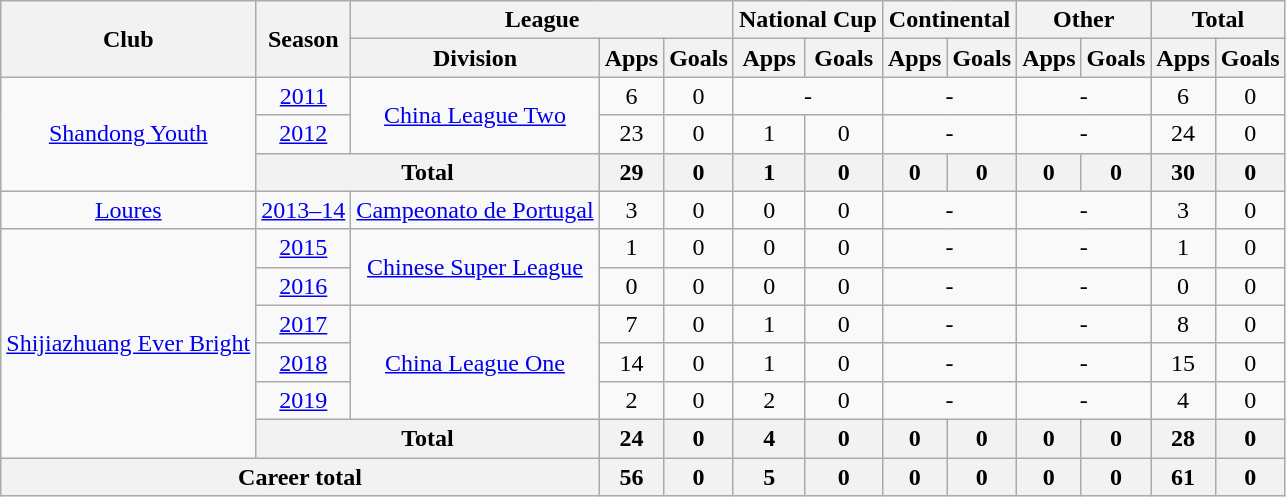<table class="wikitable" style="text-align: center">
<tr>
<th rowspan="2">Club</th>
<th rowspan="2">Season</th>
<th colspan="3">League</th>
<th colspan="2">National Cup</th>
<th colspan="2">Continental</th>
<th colspan="2">Other</th>
<th colspan="2">Total</th>
</tr>
<tr>
<th>Division</th>
<th>Apps</th>
<th>Goals</th>
<th>Apps</th>
<th>Goals</th>
<th>Apps</th>
<th>Goals</th>
<th>Apps</th>
<th>Goals</th>
<th>Apps</th>
<th>Goals</th>
</tr>
<tr>
<td rowspan=3><a href='#'>Shandong Youth</a></td>
<td><a href='#'>2011</a></td>
<td rowspan=2><a href='#'>China League Two</a></td>
<td>6</td>
<td>0</td>
<td colspan="2">-</td>
<td colspan="2">-</td>
<td colspan="2">-</td>
<td>6</td>
<td>0</td>
</tr>
<tr>
<td><a href='#'>2012</a></td>
<td>23</td>
<td>0</td>
<td>1</td>
<td>0</td>
<td colspan="2">-</td>
<td colspan="2">-</td>
<td>24</td>
<td>0</td>
</tr>
<tr>
<th colspan=2>Total</th>
<th>29</th>
<th>0</th>
<th>1</th>
<th>0</th>
<th>0</th>
<th>0</th>
<th>0</th>
<th>0</th>
<th>30</th>
<th>0</th>
</tr>
<tr>
<td><a href='#'>Loures</a></td>
<td><a href='#'>2013–14</a></td>
<td><a href='#'>Campeonato de Portugal</a></td>
<td>3</td>
<td>0</td>
<td>0</td>
<td>0</td>
<td colspan="2">-</td>
<td colspan="2">-</td>
<td>3</td>
<td>0</td>
</tr>
<tr>
<td rowspan=6><a href='#'>Shijiazhuang Ever Bright</a></td>
<td><a href='#'>2015</a></td>
<td rowspan=2><a href='#'>Chinese Super League</a></td>
<td>1</td>
<td>0</td>
<td>0</td>
<td>0</td>
<td colspan="2">-</td>
<td colspan="2">-</td>
<td>1</td>
<td>0</td>
</tr>
<tr>
<td><a href='#'>2016</a></td>
<td>0</td>
<td>0</td>
<td>0</td>
<td>0</td>
<td colspan="2">-</td>
<td colspan="2">-</td>
<td>0</td>
<td>0</td>
</tr>
<tr>
<td><a href='#'>2017</a></td>
<td rowspan=3><a href='#'>China League One</a></td>
<td>7</td>
<td>0</td>
<td>1</td>
<td>0</td>
<td colspan="2">-</td>
<td colspan="2">-</td>
<td>8</td>
<td>0</td>
</tr>
<tr>
<td><a href='#'>2018</a></td>
<td>14</td>
<td>0</td>
<td>1</td>
<td>0</td>
<td colspan="2">-</td>
<td colspan="2">-</td>
<td>15</td>
<td>0</td>
</tr>
<tr>
<td><a href='#'>2019</a></td>
<td>2</td>
<td>0</td>
<td>2</td>
<td>0</td>
<td colspan="2">-</td>
<td colspan="2">-</td>
<td>4</td>
<td>0</td>
</tr>
<tr>
<th colspan=2>Total</th>
<th>24</th>
<th>0</th>
<th>4</th>
<th>0</th>
<th>0</th>
<th>0</th>
<th>0</th>
<th>0</th>
<th>28</th>
<th>0</th>
</tr>
<tr>
<th colspan=3>Career total</th>
<th>56</th>
<th>0</th>
<th>5</th>
<th>0</th>
<th>0</th>
<th>0</th>
<th>0</th>
<th>0</th>
<th>61</th>
<th>0</th>
</tr>
</table>
